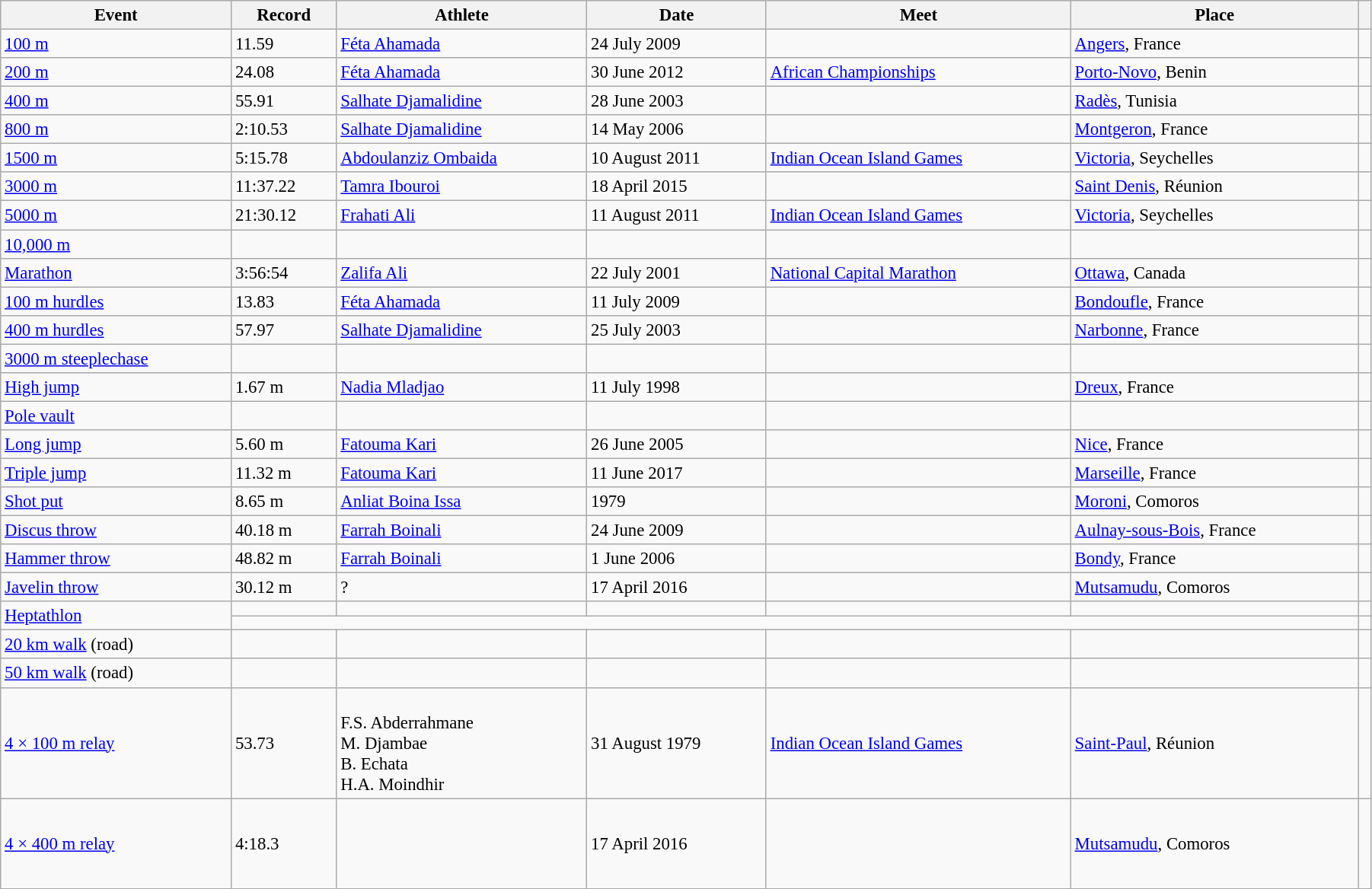<table class="wikitable" style="font-size:95%; width: 95%;">
<tr>
<th>Event</th>
<th>Record</th>
<th>Athlete</th>
<th>Date</th>
<th>Meet</th>
<th>Place</th>
<th></th>
</tr>
<tr>
<td><a href='#'>100 m</a></td>
<td>11.59 </td>
<td><a href='#'>Féta Ahamada</a></td>
<td>24 July 2009</td>
<td></td>
<td><a href='#'>Angers</a>, France</td>
<td></td>
</tr>
<tr>
<td><a href='#'>200 m</a></td>
<td>24.08 </td>
<td><a href='#'>Féta Ahamada</a></td>
<td>30 June 2012</td>
<td><a href='#'>African Championships</a></td>
<td><a href='#'>Porto-Novo</a>, Benin</td>
<td></td>
</tr>
<tr>
<td><a href='#'>400 m</a></td>
<td>55.91</td>
<td><a href='#'>Salhate Djamalidine</a></td>
<td>28 June 2003</td>
<td></td>
<td><a href='#'>Radès</a>, Tunisia</td>
<td></td>
</tr>
<tr>
<td><a href='#'>800 m</a></td>
<td>2:10.53</td>
<td><a href='#'>Salhate Djamalidine</a></td>
<td>14 May 2006</td>
<td></td>
<td><a href='#'>Montgeron</a>, France</td>
<td></td>
</tr>
<tr>
<td><a href='#'>1500 m</a></td>
<td>5:15.78</td>
<td><a href='#'>Abdoulanziz Ombaida</a></td>
<td>10 August 2011</td>
<td><a href='#'>Indian Ocean Island Games</a></td>
<td><a href='#'>Victoria</a>, Seychelles</td>
<td></td>
</tr>
<tr>
<td><a href='#'>3000 m</a></td>
<td>11:37.22</td>
<td><a href='#'>Tamra Ibouroi</a></td>
<td>18 April 2015</td>
<td></td>
<td><a href='#'>Saint Denis</a>, Réunion</td>
<td></td>
</tr>
<tr>
<td><a href='#'>5000 m</a></td>
<td>21:30.12</td>
<td><a href='#'>Frahati Ali</a></td>
<td>11 August 2011</td>
<td><a href='#'>Indian Ocean Island Games</a></td>
<td><a href='#'>Victoria</a>, Seychelles</td>
<td></td>
</tr>
<tr>
<td><a href='#'>10,000 m</a></td>
<td></td>
<td></td>
<td></td>
<td></td>
<td></td>
<td></td>
</tr>
<tr>
<td><a href='#'>Marathon</a></td>
<td>3:56:54</td>
<td><a href='#'>Zalifa Ali</a></td>
<td>22 July 2001</td>
<td><a href='#'>National Capital Marathon</a></td>
<td><a href='#'>Ottawa</a>, Canada</td>
<td></td>
</tr>
<tr>
<td><a href='#'>100 m hurdles</a></td>
<td>13.83 </td>
<td><a href='#'>Féta Ahamada</a></td>
<td>11 July 2009</td>
<td></td>
<td><a href='#'>Bondoufle</a>, France</td>
<td></td>
</tr>
<tr>
<td><a href='#'>400 m hurdles</a></td>
<td>57.97</td>
<td><a href='#'>Salhate Djamalidine</a></td>
<td>25 July 2003</td>
<td></td>
<td><a href='#'>Narbonne</a>, France</td>
<td></td>
</tr>
<tr>
<td><a href='#'>3000 m steeplechase</a></td>
<td></td>
<td></td>
<td></td>
<td></td>
<td></td>
<td></td>
</tr>
<tr>
<td><a href='#'>High jump</a></td>
<td>1.67 m</td>
<td><a href='#'>Nadia Mladjao</a></td>
<td>11 July 1998</td>
<td></td>
<td><a href='#'>Dreux</a>, France</td>
<td></td>
</tr>
<tr>
<td><a href='#'>Pole vault</a></td>
<td></td>
<td></td>
<td></td>
<td></td>
<td></td>
<td></td>
</tr>
<tr>
<td><a href='#'>Long jump</a></td>
<td>5.60 m </td>
<td><a href='#'>Fatouma Kari</a></td>
<td>26 June 2005</td>
<td></td>
<td><a href='#'>Nice</a>, France</td>
<td></td>
</tr>
<tr>
<td><a href='#'>Triple jump</a></td>
<td>11.32 m </td>
<td><a href='#'>Fatouma Kari</a></td>
<td>11 June 2017</td>
<td></td>
<td><a href='#'>Marseille</a>, France</td>
<td></td>
</tr>
<tr>
<td><a href='#'>Shot put</a></td>
<td>8.65 m</td>
<td><a href='#'>Anliat Boina Issa</a></td>
<td>1979</td>
<td></td>
<td><a href='#'>Moroni</a>, Comoros</td>
<td></td>
</tr>
<tr>
<td><a href='#'>Discus throw</a></td>
<td>40.18 m</td>
<td><a href='#'>Farrah Boinali</a></td>
<td>24 June 2009</td>
<td></td>
<td><a href='#'>Aulnay-sous-Bois</a>, France</td>
<td></td>
</tr>
<tr>
<td><a href='#'>Hammer throw</a></td>
<td>48.82 m</td>
<td><a href='#'>Farrah Boinali</a></td>
<td>1 June 2006</td>
<td></td>
<td><a href='#'>Bondy</a>, France</td>
<td></td>
</tr>
<tr>
<td><a href='#'>Javelin throw</a></td>
<td>30.12 m</td>
<td>?</td>
<td>17 April 2016</td>
<td></td>
<td><a href='#'>Mutsamudu</a>, Comoros</td>
<td></td>
</tr>
<tr>
<td rowspan=2><a href='#'>Heptathlon</a></td>
<td></td>
<td></td>
<td></td>
<td></td>
<td></td>
<td></td>
</tr>
<tr>
<td colspan=5></td>
<td></td>
</tr>
<tr>
<td><a href='#'>20 km walk</a> (road)</td>
<td></td>
<td></td>
<td></td>
<td></td>
<td></td>
<td></td>
</tr>
<tr>
<td><a href='#'>50 km walk</a> (road)</td>
<td></td>
<td></td>
<td></td>
<td></td>
<td></td>
<td></td>
</tr>
<tr>
<td><a href='#'>4 × 100 m relay</a></td>
<td>53.73</td>
<td><br>F.S. Abderrahmane<br>M. Djambae<br>B. Echata<br>H.A. Moindhir</td>
<td>31 August 1979</td>
<td><a href='#'>Indian Ocean Island Games</a></td>
<td><a href='#'>Saint-Paul</a>, Réunion</td>
<td></td>
</tr>
<tr>
<td><a href='#'>4 × 400 m relay</a></td>
<td>4:18.3</td>
<td><br><a href='#'></a><br><a href='#'></a><br><a href='#'></a><br><a href='#'></a></td>
<td>17 April 2016</td>
<td></td>
<td><a href='#'>Mutsamudu</a>, Comoros</td>
<td></td>
</tr>
</table>
